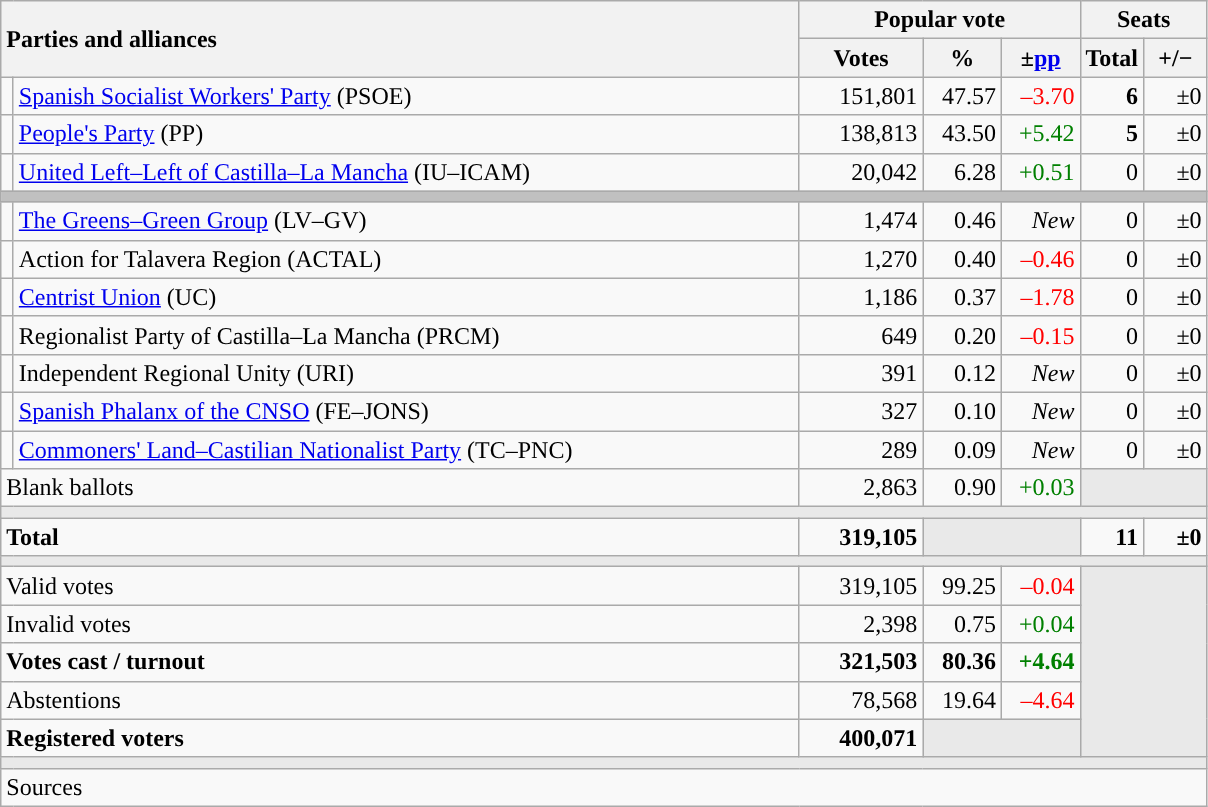<table class="wikitable" style="text-align:right;">
<tr>
<th style="text-align:left;" rowspan="2" colspan="2" width="525">Parties and alliances</th>
<th colspan="3">Popular vote</th>
<th colspan="2">Seats</th>
</tr>
<tr>
<th width="75">Votes</th>
<th width="45">%</th>
<th width="45">±<a href='#'>pp</a></th>
<th width="35">Total</th>
<th width="35">+/−</th>
</tr>
<tr>
<td width="1" style="color:inherit;background:"></td>
<td align="left"><a href='#'>Spanish Socialist Workers' Party</a> (PSOE)</td>
<td>151,801</td>
<td>47.57</td>
<td style="color:red;">–3.70</td>
<td><strong>6</strong></td>
<td>±0</td>
</tr>
<tr>
<td style="color:inherit;background:"></td>
<td align="left"><a href='#'>People's Party</a> (PP)</td>
<td>138,813</td>
<td>43.50</td>
<td style="color:green;">+5.42</td>
<td><strong>5</strong></td>
<td>±0</td>
</tr>
<tr>
<td style="color:inherit;background:"></td>
<td align="left"><a href='#'>United Left–Left of Castilla–La Mancha</a> (IU–ICAM)</td>
<td>20,042</td>
<td>6.28</td>
<td style="color:green;">+0.51</td>
<td>0</td>
<td>±0</td>
</tr>
<tr>
<td colspan="7" bgcolor="#C0C0C0"></td>
</tr>
<tr>
<td style="color:inherit;background:"></td>
<td align="left"><a href='#'>The Greens–Green Group</a> (LV–GV)</td>
<td>1,474</td>
<td>0.46</td>
<td><em>New</em></td>
<td>0</td>
<td>±0</td>
</tr>
<tr>
<td style="color:inherit;background:"></td>
<td align="left">Action for Talavera Region (ACTAL)</td>
<td>1,270</td>
<td>0.40</td>
<td style="color:red;">–0.46</td>
<td>0</td>
<td>±0</td>
</tr>
<tr>
<td style="color:inherit;background:"></td>
<td align="left"><a href='#'>Centrist Union</a> (UC)</td>
<td>1,186</td>
<td>0.37</td>
<td style="color:red;">–1.78</td>
<td>0</td>
<td>±0</td>
</tr>
<tr>
<td style="color:inherit;background:"></td>
<td align="left">Regionalist Party of Castilla–La Mancha (PRCM)</td>
<td>649</td>
<td>0.20</td>
<td style="color:red;">–0.15</td>
<td>0</td>
<td>±0</td>
</tr>
<tr>
<td style="color:inherit;background:"></td>
<td align="left">Independent Regional Unity (URI)</td>
<td>391</td>
<td>0.12</td>
<td><em>New</em></td>
<td>0</td>
<td>±0</td>
</tr>
<tr>
<td style="color:inherit;background:"></td>
<td align="left"><a href='#'>Spanish Phalanx of the CNSO</a> (FE–JONS)</td>
<td>327</td>
<td>0.10</td>
<td><em>New</em></td>
<td>0</td>
<td>±0</td>
</tr>
<tr>
<td style="color:inherit;background:"></td>
<td align="left"><a href='#'>Commoners' Land–Castilian Nationalist Party</a> (TC–PNC)</td>
<td>289</td>
<td>0.09</td>
<td><em>New</em></td>
<td>0</td>
<td>±0</td>
</tr>
<tr>
<td align="left" colspan="2">Blank ballots</td>
<td>2,863</td>
<td>0.90</td>
<td style="color:green;">+0.03</td>
<td bgcolor="#E9E9E9" colspan="2"></td>
</tr>
<tr>
<td colspan="7" bgcolor="#E9E9E9"></td>
</tr>
<tr style="font-weight:bold;">
<td align="left" colspan="2">Total</td>
<td>319,105</td>
<td bgcolor="#E9E9E9" colspan="2"></td>
<td>11</td>
<td>±0</td>
</tr>
<tr>
<td colspan="7" bgcolor="#E9E9E9"></td>
</tr>
<tr>
<td align="left" colspan="2">Valid votes</td>
<td>319,105</td>
<td>99.25</td>
<td style="color:red;">–0.04</td>
<td bgcolor="#E9E9E9" colspan="2" rowspan="5"></td>
</tr>
<tr>
<td align="left" colspan="2">Invalid votes</td>
<td>2,398</td>
<td>0.75</td>
<td style="color:green;">+0.04</td>
</tr>
<tr style="font-weight:bold;">
<td align="left" colspan="2">Votes cast / turnout</td>
<td>321,503</td>
<td>80.36</td>
<td style="color:green;">+4.64</td>
</tr>
<tr>
<td align="left" colspan="2">Abstentions</td>
<td>78,568</td>
<td>19.64</td>
<td style="color:red;">–4.64</td>
</tr>
<tr style="font-weight:bold;">
<td align="left" colspan="2">Registered voters</td>
<td>400,071</td>
<td bgcolor="#E9E9E9" colspan="2"></td>
</tr>
<tr>
<td colspan="7" bgcolor="#E9E9E9"></td>
</tr>
<tr>
<td align="left" colspan="7">Sources</td>
</tr>
</table>
